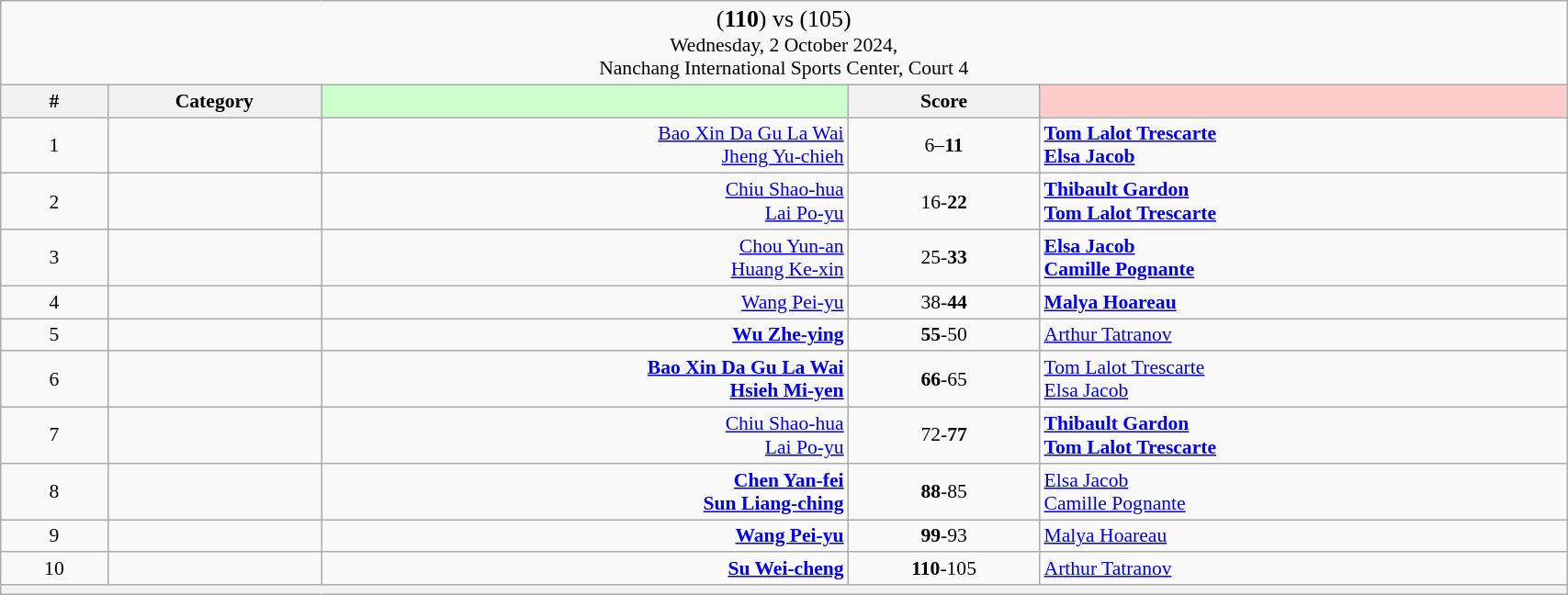<table class="wikitable mw-collapsible mw-collapsed" style="font-size:90%; text-align:center" width="90%">
<tr>
<td colspan="5"><big>(<strong>110</strong>) <strong></strong> vs  (105)</big><br>Wednesday, 2 October 2024, <br>Nanchang International Sports Center, Court 4</td>
</tr>
<tr>
<th width="25">#</th>
<th width="50">Category</th>
<th style="background-color:#CCFFCC" width="150"></th>
<th width="50">Score<br></th>
<th style="background-color:#FFCCCC" width="150"></th>
</tr>
<tr>
<td>1</td>
<td></td>
<td align="right"><a href='#'>Bao Xin Da Gu La Wai</a> <br><a href='#'>Jheng Yu-chieh</a> </td>
<td>6–<strong>11</strong><br></td>
<td align="left"><strong> <a href='#'>Tom Lalot Trescarte</a> <br> <a href='#'>Elsa Jacob</a></strong></td>
</tr>
<tr>
<td>2</td>
<td></td>
<td align="right"><a href='#'>Chiu Shao-hua</a> <br><a href='#'>Lai Po-yu</a> </td>
<td>16-<strong>22</strong><br></td>
<td align="left"><strong> <a href='#'>Thibault Gardon</a><br> <a href='#'>Tom Lalot Trescarte</a></strong></td>
</tr>
<tr>
<td>3</td>
<td></td>
<td align="right"><a href='#'>Chou Yun-an</a> <br><a href='#'>Huang Ke-xin</a> </td>
<td>25-<strong>33</strong><br></td>
<td align="left"><strong> <a href='#'>Elsa Jacob</a><br> <a href='#'>Camille Pognante</a></strong></td>
</tr>
<tr>
<td>4</td>
<td></td>
<td align="right"><a href='#'>Wang Pei-yu</a> </td>
<td>38-<strong>44</strong><br></td>
<td align="left"><strong> <a href='#'>Malya Hoareau</a></strong></td>
</tr>
<tr>
<td>5</td>
<td></td>
<td align="right"><strong><a href='#'>Wu Zhe-ying</a> </strong></td>
<td><strong>55</strong>-50<br></td>
<td align="left"> <a href='#'>Arthur Tatranov</a></td>
</tr>
<tr>
<td>6</td>
<td></td>
<td align="right"><strong><a href='#'>Bao Xin Da Gu La Wai</a> <br><a href='#'>Hsieh Mi-yen</a> </strong></td>
<td><strong>66</strong>-65<br></td>
<td align="left"> <a href='#'>Tom Lalot Trescarte</a> <br> <a href='#'>Elsa Jacob</a></td>
</tr>
<tr>
<td>7</td>
<td></td>
<td align="right"><a href='#'>Chiu Shao-hua</a> <br><a href='#'>Lai Po-yu</a> </td>
<td>72-<strong>77</strong><br></td>
<td align="left"><strong> <a href='#'>Thibault Gardon</a><br> <a href='#'>Tom Lalot Trescarte</a></strong></td>
</tr>
<tr>
<td>8</td>
<td></td>
<td align="right"><strong><a href='#'>Chen Yan-fei</a> <br><a href='#'>Sun Liang-ching</a> </strong></td>
<td><strong>88</strong>-85<br></td>
<td align="left"> <a href='#'>Elsa Jacob</a><br> <a href='#'>Camille Pognante</a></td>
</tr>
<tr>
<td>9</td>
<td></td>
<td align="right"><strong><a href='#'>Wang Pei-yu</a> </strong></td>
<td><strong>99</strong>-93<br></td>
<td align="left"> <a href='#'>Malya Hoareau</a></td>
</tr>
<tr>
<td>10</td>
<td></td>
<td align="right"><strong><a href='#'>Su Wei-cheng</a> </strong></td>
<td><strong>110</strong>-105<br></td>
<td align="left"> <a href='#'>Arthur Tatranov</a></td>
</tr>
<tr>
<th colspan="5"></th>
</tr>
</table>
